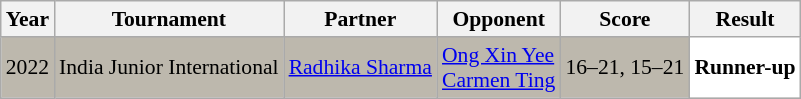<table class="sortable wikitable" style="font-size: 90%;">
<tr>
<th>Year</th>
<th>Tournament</th>
<th>Partner</th>
<th>Opponent</th>
<th>Score</th>
<th>Result</th>
</tr>
<tr style="background:#BDB8AD">
<td align="center">2022</td>
<td align="left">India Junior International</td>
<td align="left"> <a href='#'>Radhika Sharma</a></td>
<td align="left"> <a href='#'>Ong Xin Yee</a><br> <a href='#'>Carmen Ting</a></td>
<td align="left">16–21, 15–21</td>
<td style="text-align:left; background:white"> <strong>Runner-up</strong></td>
</tr>
</table>
